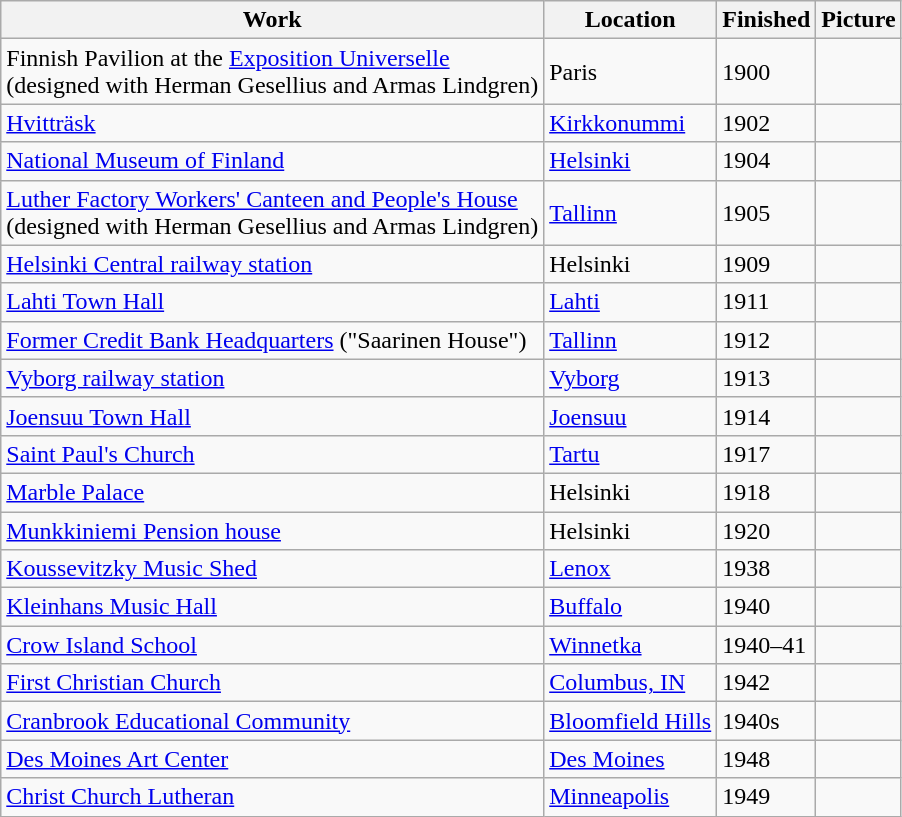<table class="wikitable" border="4">
<tr>
<th>Work</th>
<th>Location</th>
<th>Finished</th>
<th>Picture</th>
</tr>
<tr>
<td>Finnish Pavilion at the <a href='#'>Exposition Universelle</a><br>(designed with Herman Gesellius and Armas Lindgren)</td>
<td>Paris</td>
<td>1900</td>
<td></td>
</tr>
<tr>
<td><a href='#'>Hvitträsk</a></td>
<td><a href='#'>Kirkkonummi</a></td>
<td>1902</td>
<td></td>
</tr>
<tr>
<td><a href='#'>National Museum of Finland</a></td>
<td><a href='#'>Helsinki</a></td>
<td>1904</td>
<td></td>
</tr>
<tr>
<td><a href='#'>Luther Factory Workers' Canteen and People's House</a><br>(designed with Herman Gesellius and Armas Lindgren)</td>
<td><a href='#'>Tallinn</a></td>
<td>1905</td>
<td></td>
</tr>
<tr>
<td><a href='#'>Helsinki Central railway station</a></td>
<td>Helsinki</td>
<td>1909</td>
<td></td>
</tr>
<tr>
<td><a href='#'>Lahti Town Hall</a></td>
<td><a href='#'>Lahti</a></td>
<td>1911</td>
<td></td>
</tr>
<tr>
<td><a href='#'>Former Credit Bank Headquarters</a> ("Saarinen House")</td>
<td><a href='#'>Tallinn</a></td>
<td>1912</td>
<td></td>
</tr>
<tr>
<td><a href='#'>Vyborg railway station</a></td>
<td><a href='#'>Vyborg</a></td>
<td>1913</td>
<td></td>
</tr>
<tr>
<td><a href='#'>Joensuu Town Hall</a></td>
<td><a href='#'>Joensuu</a></td>
<td>1914</td>
<td></td>
</tr>
<tr>
<td><a href='#'>Saint Paul's Church</a></td>
<td><a href='#'>Tartu</a></td>
<td>1917</td>
<td></td>
</tr>
<tr>
<td><a href='#'>Marble Palace</a></td>
<td>Helsinki</td>
<td>1918</td>
<td></td>
</tr>
<tr>
<td><a href='#'>Munkkiniemi Pension house</a></td>
<td>Helsinki</td>
<td>1920</td>
<td></td>
</tr>
<tr>
<td><a href='#'>Koussevitzky Music Shed</a></td>
<td><a href='#'>Lenox</a></td>
<td>1938</td>
<td></td>
</tr>
<tr>
<td><a href='#'>Kleinhans Music Hall</a></td>
<td><a href='#'>Buffalo</a></td>
<td>1940</td>
<td></td>
</tr>
<tr>
<td><a href='#'>Crow Island School</a></td>
<td><a href='#'>Winnetka</a></td>
<td>1940–41</td>
<td></td>
</tr>
<tr>
<td><a href='#'>First Christian Church</a></td>
<td><a href='#'>Columbus, IN</a></td>
<td>1942</td>
<td></td>
</tr>
<tr>
<td><a href='#'>Cranbrook Educational Community</a></td>
<td><a href='#'>Bloomfield Hills</a></td>
<td>1940s</td>
<td></td>
</tr>
<tr>
<td><a href='#'>Des Moines Art Center</a></td>
<td><a href='#'>Des Moines</a></td>
<td>1948</td>
<td></td>
</tr>
<tr>
<td><a href='#'>Christ Church Lutheran</a></td>
<td><a href='#'>Minneapolis</a></td>
<td>1949</td>
<td></td>
</tr>
</table>
